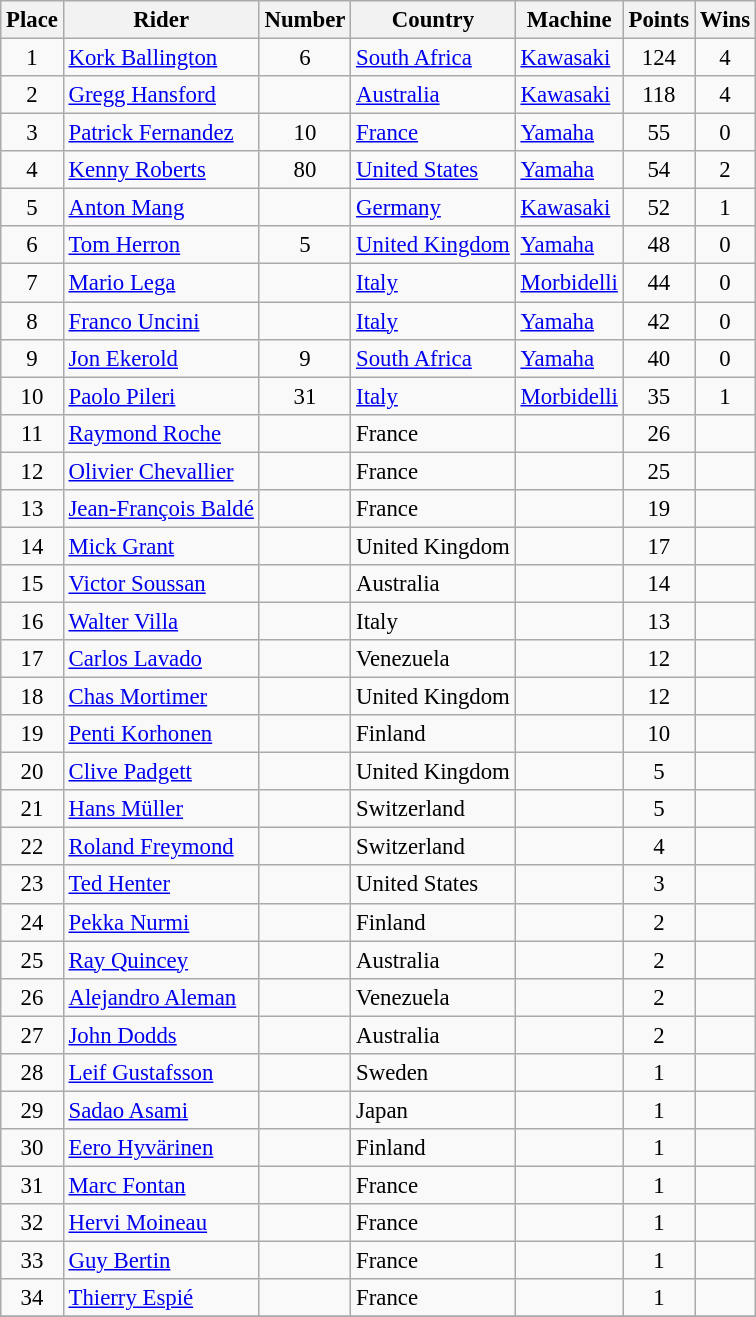<table class="wikitable" style="font-size: 95%;">
<tr>
<th>Place</th>
<th>Rider</th>
<th>Number</th>
<th>Country</th>
<th>Machine</th>
<th>Points</th>
<th>Wins</th>
</tr>
<tr>
<td align="center">1</td>
<td> <a href='#'>Kork Ballington</a></td>
<td align="center">6</td>
<td><a href='#'>South Africa</a></td>
<td><a href='#'>Kawasaki</a></td>
<td align="center">124</td>
<td align="center">4</td>
</tr>
<tr>
<td align="center">2</td>
<td> <a href='#'>Gregg Hansford</a></td>
<td></td>
<td><a href='#'>Australia</a></td>
<td><a href='#'>Kawasaki</a></td>
<td align="center">118</td>
<td align="center">4</td>
</tr>
<tr>
<td align="center">3</td>
<td> <a href='#'>Patrick Fernandez</a></td>
<td align="center">10</td>
<td><a href='#'>France</a></td>
<td><a href='#'>Yamaha</a></td>
<td align="center">55</td>
<td align="center">0</td>
</tr>
<tr>
<td align="center">4</td>
<td> <a href='#'>Kenny Roberts</a></td>
<td align="center">80</td>
<td><a href='#'>United States</a></td>
<td><a href='#'>Yamaha</a></td>
<td align="center">54</td>
<td align="center">2</td>
</tr>
<tr>
<td align="center">5</td>
<td> <a href='#'>Anton Mang</a></td>
<td></td>
<td><a href='#'>Germany</a></td>
<td><a href='#'>Kawasaki</a></td>
<td align="center">52</td>
<td align="center">1</td>
</tr>
<tr>
<td align="center">6</td>
<td> <a href='#'>Tom Herron</a></td>
<td align="center">5</td>
<td><a href='#'>United Kingdom</a></td>
<td><a href='#'>Yamaha</a></td>
<td align="center">48</td>
<td align="center">0</td>
</tr>
<tr>
<td align="center">7</td>
<td> <a href='#'>Mario Lega</a></td>
<td></td>
<td><a href='#'>Italy</a></td>
<td><a href='#'>Morbidelli</a></td>
<td align="center">44</td>
<td align="center">0</td>
</tr>
<tr>
<td align="center">8</td>
<td> <a href='#'>Franco Uncini</a></td>
<td></td>
<td><a href='#'>Italy</a></td>
<td><a href='#'>Yamaha</a></td>
<td align="center">42</td>
<td align="center">0</td>
</tr>
<tr>
<td align="center">9</td>
<td> <a href='#'>Jon Ekerold</a></td>
<td align="center">9</td>
<td><a href='#'>South Africa</a></td>
<td><a href='#'>Yamaha</a></td>
<td align="center">40</td>
<td align="center">0</td>
</tr>
<tr>
<td align="center">10</td>
<td> <a href='#'>Paolo Pileri</a></td>
<td align="center">31</td>
<td><a href='#'>Italy</a></td>
<td><a href='#'>Morbidelli</a></td>
<td align="center">35</td>
<td align="center">1</td>
</tr>
<tr>
<td align="center">11</td>
<td> <a href='#'>Raymond Roche</a></td>
<td align="center"></td>
<td>France</td>
<td></td>
<td align="center">26</td>
<td align="center"></td>
</tr>
<tr>
<td align="center">12</td>
<td> <a href='#'>Olivier Chevallier</a></td>
<td align="center"></td>
<td>France</td>
<td></td>
<td align="center">25</td>
<td align="center"></td>
</tr>
<tr>
<td align="center">13</td>
<td> <a href='#'>Jean-François Baldé</a></td>
<td align="center"></td>
<td>France</td>
<td></td>
<td align="center">19</td>
<td align="center"></td>
</tr>
<tr>
<td align="center">14</td>
<td> <a href='#'>Mick Grant</a></td>
<td align="center"></td>
<td>United Kingdom</td>
<td></td>
<td align="center">17</td>
<td align="center"></td>
</tr>
<tr>
<td align="center">15</td>
<td> <a href='#'>Victor Soussan</a></td>
<td align="center"></td>
<td>Australia</td>
<td></td>
<td align="center">14</td>
<td align="center"></td>
</tr>
<tr>
<td align="center">16</td>
<td> <a href='#'>Walter Villa</a></td>
<td align="center"></td>
<td>Italy</td>
<td></td>
<td align="center">13</td>
<td align="center"></td>
</tr>
<tr>
<td align="center">17</td>
<td> <a href='#'>Carlos Lavado</a></td>
<td align="center"></td>
<td>Venezuela</td>
<td></td>
<td align="center">12</td>
<td align="center"></td>
</tr>
<tr>
<td align="center">18</td>
<td> <a href='#'>Chas Mortimer</a></td>
<td align="center"></td>
<td>United Kingdom</td>
<td></td>
<td align="center">12</td>
<td align="center"></td>
</tr>
<tr>
<td align="center">19</td>
<td> <a href='#'>Penti Korhonen</a></td>
<td align="center"></td>
<td>Finland</td>
<td></td>
<td align="center">10</td>
<td align="center"></td>
</tr>
<tr>
<td align="center">20</td>
<td> <a href='#'>Clive Padgett</a></td>
<td align="center"></td>
<td>United Kingdom</td>
<td></td>
<td align="center">5</td>
<td align="center"></td>
</tr>
<tr>
<td align="center">21</td>
<td> <a href='#'>Hans Müller</a></td>
<td align="center"></td>
<td>Switzerland</td>
<td></td>
<td align="center">5</td>
<td align="center"></td>
</tr>
<tr>
<td align="center">22</td>
<td> <a href='#'>Roland Freymond</a></td>
<td align="center"></td>
<td>Switzerland</td>
<td></td>
<td align="center">4</td>
<td align="center"></td>
</tr>
<tr>
<td align="center">23</td>
<td> <a href='#'>Ted Henter</a></td>
<td align="center"></td>
<td>United States</td>
<td></td>
<td align="center">3</td>
<td align="center"></td>
</tr>
<tr>
<td align="center">24</td>
<td> <a href='#'>Pekka Nurmi</a></td>
<td align="center"></td>
<td>Finland</td>
<td></td>
<td align="center">2</td>
<td align="center"></td>
</tr>
<tr>
<td align="center">25</td>
<td> <a href='#'>Ray Quincey</a></td>
<td align="center"></td>
<td>Australia</td>
<td></td>
<td align="center">2</td>
<td align="center"></td>
</tr>
<tr>
<td align="center">26</td>
<td> <a href='#'>Alejandro Aleman</a></td>
<td align="center"></td>
<td>Venezuela</td>
<td></td>
<td align="center">2</td>
<td align="center"></td>
</tr>
<tr>
<td align="center">27</td>
<td> <a href='#'>John Dodds</a></td>
<td align="center"></td>
<td>Australia</td>
<td></td>
<td align="center">2</td>
<td align="center"></td>
</tr>
<tr>
<td align="center">28</td>
<td> <a href='#'>Leif Gustafsson</a></td>
<td align="center"></td>
<td>Sweden</td>
<td></td>
<td align="center">1</td>
<td align="center"></td>
</tr>
<tr>
<td align="center">29</td>
<td> <a href='#'>Sadao Asami</a></td>
<td align="center"></td>
<td>Japan</td>
<td></td>
<td align="center">1</td>
<td align="center"></td>
</tr>
<tr>
<td align="center">30</td>
<td> <a href='#'>Eero Hyvärinen</a></td>
<td align="center"></td>
<td>Finland</td>
<td></td>
<td align="center">1</td>
<td align="center"></td>
</tr>
<tr>
<td align="center">31</td>
<td> <a href='#'>Marc Fontan</a></td>
<td align="center"></td>
<td>France</td>
<td></td>
<td align="center">1</td>
<td align="center"></td>
</tr>
<tr>
<td align="center">32</td>
<td> <a href='#'>Hervi Moineau</a></td>
<td align="center"></td>
<td>France</td>
<td></td>
<td align="center">1</td>
<td align="center"></td>
</tr>
<tr>
<td align="center">33</td>
<td> <a href='#'>Guy Bertin</a></td>
<td align="center"></td>
<td>France</td>
<td></td>
<td align="center">1</td>
<td align="center"></td>
</tr>
<tr>
<td align="center">34</td>
<td> <a href='#'>Thierry Espié</a></td>
<td align="center"></td>
<td>France</td>
<td></td>
<td align="center">1</td>
<td align="center"></td>
</tr>
<tr>
</tr>
</table>
